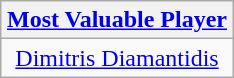<table class=wikitable style="text-align:center; margin:auto">
<tr>
<th><a href='#'>Most Valuable Player</a></th>
</tr>
<tr>
<td> <a href='#'>Dimitris Diamantidis</a></td>
</tr>
</table>
